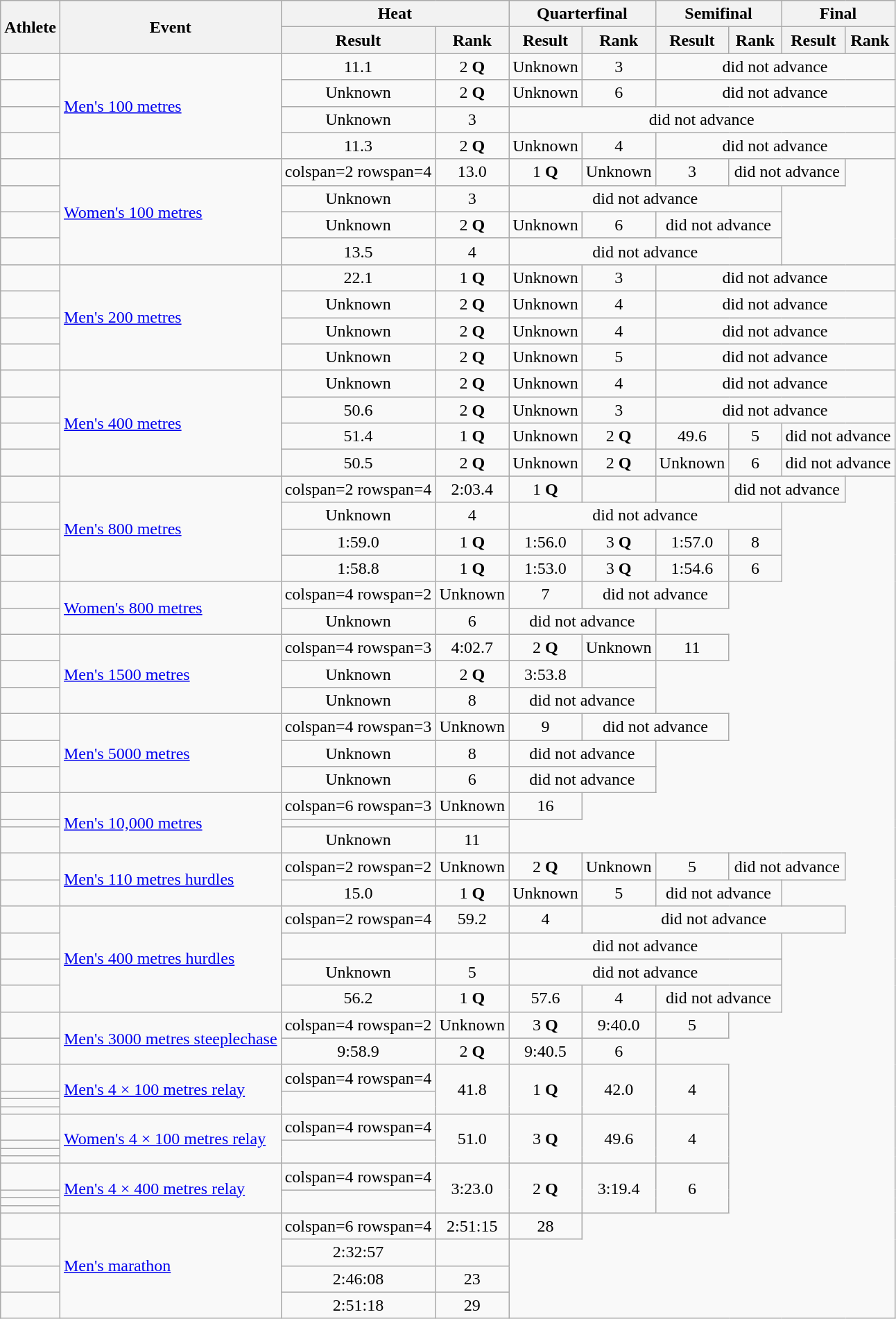<table class="wikitable sortable" style=text-align:center>
<tr>
<th rowspan=2>Athlete</th>
<th rowspan=2>Event</th>
<th colspan=2>Heat</th>
<th colspan=2>Quarterfinal</th>
<th colspan=2>Semifinal</th>
<th colspan=2>Final</th>
</tr>
<tr>
<th>Result</th>
<th>Rank</th>
<th>Result</th>
<th>Rank</th>
<th>Result</th>
<th>Rank</th>
<th>Result</th>
<th>Rank</th>
</tr>
<tr>
<td align=left></td>
<td align=left rowspan=4><a href='#'>Men's 100 metres</a></td>
<td>11.1</td>
<td>2 <strong>Q</strong></td>
<td>Unknown</td>
<td>3</td>
<td colspan=4>did not advance</td>
</tr>
<tr>
<td align=left></td>
<td>Unknown</td>
<td>2 <strong>Q</strong></td>
<td>Unknown</td>
<td>6</td>
<td colspan=4>did not advance</td>
</tr>
<tr>
<td align=left></td>
<td>Unknown</td>
<td>3</td>
<td colspan=6>did not advance</td>
</tr>
<tr>
<td align=left></td>
<td>11.3</td>
<td>2 <strong>Q</strong></td>
<td>Unknown</td>
<td>4</td>
<td colspan=4>did not advance</td>
</tr>
<tr>
<td align=left></td>
<td align=left rowspan=4><a href='#'>Women's 100 metres</a></td>
<td>colspan=2 rowspan=4 </td>
<td>13.0</td>
<td>1 <strong>Q</strong></td>
<td>Unknown</td>
<td>3</td>
<td colspan=2>did not advance</td>
</tr>
<tr>
<td align=left></td>
<td>Unknown</td>
<td>3</td>
<td colspan=4>did not advance</td>
</tr>
<tr>
<td align=left></td>
<td>Unknown</td>
<td>2 <strong>Q</strong></td>
<td>Unknown</td>
<td>6</td>
<td colspan=2>did not advance</td>
</tr>
<tr>
<td align=left></td>
<td>13.5</td>
<td>4</td>
<td colspan=4>did not advance</td>
</tr>
<tr>
<td align=left></td>
<td align=left rowspan=4><a href='#'>Men's 200 metres</a></td>
<td>22.1</td>
<td>1 <strong>Q</strong></td>
<td>Unknown</td>
<td>3</td>
<td colspan=4>did not advance</td>
</tr>
<tr>
<td align=left></td>
<td>Unknown</td>
<td>2 <strong>Q</strong></td>
<td>Unknown</td>
<td>4</td>
<td colspan=4>did not advance</td>
</tr>
<tr>
<td align=left></td>
<td>Unknown</td>
<td>2 <strong>Q</strong></td>
<td>Unknown</td>
<td>4</td>
<td colspan=4>did not advance</td>
</tr>
<tr>
<td align=left></td>
<td>Unknown</td>
<td>2 <strong>Q</strong></td>
<td>Unknown</td>
<td>5</td>
<td colspan=4>did not advance</td>
</tr>
<tr>
<td align=left></td>
<td align=left rowspan=4><a href='#'>Men's 400 metres</a></td>
<td>Unknown</td>
<td>2 <strong>Q</strong></td>
<td>Unknown</td>
<td>4</td>
<td colspan=4>did not advance</td>
</tr>
<tr>
<td align=left></td>
<td>50.6</td>
<td>2 <strong>Q</strong></td>
<td>Unknown</td>
<td>3</td>
<td colspan=4>did not advance</td>
</tr>
<tr>
<td align=left></td>
<td>51.4</td>
<td>1 <strong>Q</strong></td>
<td>Unknown</td>
<td>2 <strong>Q</strong></td>
<td>49.6</td>
<td>5</td>
<td colspan=2>did not advance</td>
</tr>
<tr>
<td align=left></td>
<td>50.5</td>
<td>2 <strong>Q</strong></td>
<td>Unknown</td>
<td>2 <strong>Q</strong></td>
<td>Unknown</td>
<td>6</td>
<td colspan=2>did not advance</td>
</tr>
<tr>
<td align=left></td>
<td align=left rowspan=4><a href='#'>Men's 800 metres</a></td>
<td>colspan=2 rowspan=4 </td>
<td>2:03.4</td>
<td>1 <strong>Q</strong></td>
<td></td>
<td></td>
<td colspan=2>did not advance</td>
</tr>
<tr>
<td align=left></td>
<td>Unknown</td>
<td>4</td>
<td colspan=4>did not advance</td>
</tr>
<tr>
<td align=left></td>
<td>1:59.0</td>
<td>1 <strong>Q</strong></td>
<td>1:56.0</td>
<td>3 <strong>Q</strong></td>
<td>1:57.0</td>
<td>8</td>
</tr>
<tr>
<td align=left></td>
<td>1:58.8</td>
<td>1 <strong>Q</strong></td>
<td>1:53.0</td>
<td>3 <strong>Q</strong></td>
<td>1:54.6</td>
<td>6</td>
</tr>
<tr>
<td align=left></td>
<td align=left rowspan=2><a href='#'>Women's 800 metres</a></td>
<td>colspan=4 rowspan=2 </td>
<td>Unknown</td>
<td>7</td>
<td colspan=2>did not advance</td>
</tr>
<tr>
<td align=left></td>
<td>Unknown</td>
<td>6</td>
<td colspan=2>did not advance</td>
</tr>
<tr>
<td align=left></td>
<td align=left rowspan=3><a href='#'>Men's 1500 metres</a></td>
<td>colspan=4 rowspan=3 </td>
<td>4:02.7</td>
<td>2 <strong>Q</strong></td>
<td>Unknown</td>
<td>11</td>
</tr>
<tr>
<td align=left><strong></strong></td>
<td>Unknown</td>
<td>2 <strong>Q</strong></td>
<td>3:53.8</td>
<td></td>
</tr>
<tr>
<td align=left></td>
<td>Unknown</td>
<td>8</td>
<td colspan=2>did not advance</td>
</tr>
<tr>
<td align=left></td>
<td align=left rowspan=3><a href='#'>Men's 5000 metres</a></td>
<td>colspan=4 rowspan=3 </td>
<td>Unknown</td>
<td>9</td>
<td colspan=2>did not advance</td>
</tr>
<tr>
<td align=left></td>
<td>Unknown</td>
<td>8</td>
<td colspan=2>did not advance</td>
</tr>
<tr>
<td align=left></td>
<td>Unknown</td>
<td>6</td>
<td colspan=2>did not advance</td>
</tr>
<tr>
<td align=left></td>
<td align=left rowspan=3><a href='#'>Men's 10,000 metres</a></td>
<td>colspan=6 rowspan=3 </td>
<td>Unknown</td>
<td>16</td>
</tr>
<tr>
<td align=left></td>
<td></td>
<td></td>
</tr>
<tr>
<td align=left></td>
<td>Unknown</td>
<td>11</td>
</tr>
<tr>
<td align=left></td>
<td align=left rowspan=2><a href='#'>Men's 110 metres hurdles</a></td>
<td>colspan=2 rowspan=2 </td>
<td>Unknown</td>
<td>2 <strong>Q</strong></td>
<td>Unknown</td>
<td>5</td>
<td colspan=2>did not advance</td>
</tr>
<tr>
<td align=left></td>
<td>15.0</td>
<td>1 <strong>Q</strong></td>
<td>Unknown</td>
<td>5</td>
<td colspan=2>did not advance</td>
</tr>
<tr>
<td align=left></td>
<td align=left rowspan=4><a href='#'>Men's 400 metres hurdles</a></td>
<td>colspan=2 rowspan=4 </td>
<td>59.2</td>
<td>4</td>
<td colspan=4>did not advance</td>
</tr>
<tr>
<td align=left></td>
<td></td>
<td></td>
<td colspan=4>did not advance</td>
</tr>
<tr>
<td align=left></td>
<td>Unknown</td>
<td>5</td>
<td colspan=4>did not advance</td>
</tr>
<tr>
<td align=left></td>
<td>56.2</td>
<td>1 <strong>Q</strong></td>
<td>57.6</td>
<td>4</td>
<td colspan=2>did not advance</td>
</tr>
<tr>
<td align=left></td>
<td align=left rowspan=2><a href='#'>Men's 3000 metres steeplechase</a></td>
<td>colspan=4 rowspan=2 </td>
<td>Unknown</td>
<td>3 <strong>Q</strong></td>
<td>9:40.0</td>
<td>5</td>
</tr>
<tr>
<td align=left></td>
<td>9:58.9</td>
<td>2 <strong>Q</strong></td>
<td>9:40.5</td>
<td>6</td>
</tr>
<tr>
<td align=left></td>
<td align=left rowspan=4><a href='#'>Men's 4 × 100 metres relay</a></td>
<td>colspan=4 rowspan=4 </td>
<td rowspan=4>41.8</td>
<td rowspan=4>1 <strong>Q</strong></td>
<td rowspan=4>42.0</td>
<td rowspan=4>4</td>
</tr>
<tr>
<td align=left></td>
</tr>
<tr>
<td align=left></td>
</tr>
<tr>
<td align=left></td>
</tr>
<tr>
<td align=left></td>
<td align=left rowspan=4><a href='#'>Women's 4 × 100 metres relay</a></td>
<td>colspan=4 rowspan=4 </td>
<td rowspan=4>51.0</td>
<td rowspan=4>3 <strong>Q</strong></td>
<td rowspan=4>49.6</td>
<td rowspan=4>4</td>
</tr>
<tr>
<td align=left></td>
</tr>
<tr>
<td align=left></td>
</tr>
<tr>
<td align=left></td>
</tr>
<tr>
<td align=left></td>
<td align=left rowspan=4><a href='#'>Men's 4 × 400 metres relay</a></td>
<td>colspan=4 rowspan=4 </td>
<td rowspan=4>3:23.0</td>
<td rowspan=4>2 <strong>Q</strong></td>
<td rowspan=4>3:19.4</td>
<td rowspan=4>6</td>
</tr>
<tr>
<td align=left></td>
</tr>
<tr>
<td align=left></td>
</tr>
<tr>
<td align=left></td>
</tr>
<tr>
<td align=left></td>
<td align=left rowspan=4><a href='#'>Men's marathon</a></td>
<td>colspan=6 rowspan=4 </td>
<td>2:51:15</td>
<td>28</td>
</tr>
<tr>
<td align=left><strong></strong></td>
<td>2:32:57</td>
<td></td>
</tr>
<tr>
<td align=left></td>
<td>2:46:08</td>
<td>23</td>
</tr>
<tr>
<td align=left></td>
<td>2:51:18</td>
<td>29</td>
</tr>
</table>
